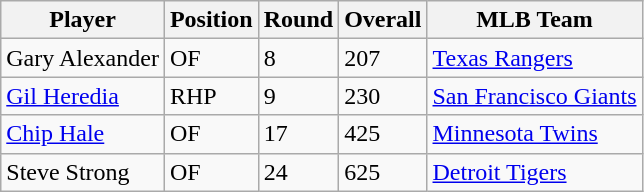<table class="wikitable">
<tr>
<th>Player</th>
<th>Position</th>
<th>Round</th>
<th>Overall</th>
<th>MLB Team</th>
</tr>
<tr>
<td>Gary Alexander</td>
<td>OF</td>
<td>8</td>
<td>207</td>
<td><a href='#'>Texas Rangers</a></td>
</tr>
<tr>
<td><a href='#'>Gil Heredia</a></td>
<td>RHP</td>
<td>9</td>
<td>230</td>
<td><a href='#'>San Francisco Giants</a></td>
</tr>
<tr>
<td><a href='#'>Chip Hale</a></td>
<td>OF</td>
<td>17</td>
<td>425</td>
<td><a href='#'>Minnesota Twins</a></td>
</tr>
<tr>
<td>Steve Strong</td>
<td>OF</td>
<td>24</td>
<td>625</td>
<td><a href='#'>Detroit Tigers</a></td>
</tr>
</table>
